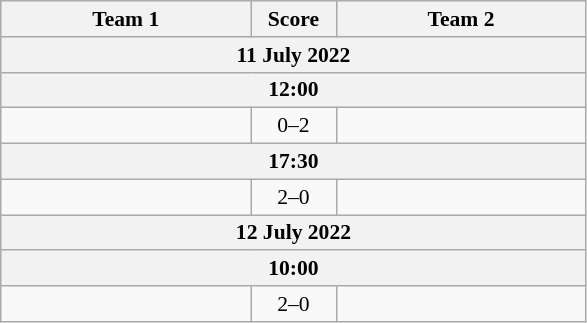<table class="wikitable" style="text-align: center; font-size:90% ">
<tr>
<th align="right" width="160">Team 1</th>
<th width="50">Score</th>
<th align="left" width="160">Team 2</th>
</tr>
<tr>
<th colspan=3>11 July 2022</th>
</tr>
<tr>
<th colspan=3>12:00</th>
</tr>
<tr>
<td align=right></td>
<td align=center>0–2</td>
<td align=left></td>
</tr>
<tr>
<th colspan=3>17:30</th>
</tr>
<tr>
<td align=right></td>
<td align=center>2–0</td>
<td align=left></td>
</tr>
<tr>
<th colspan=3>12 July 2022</th>
</tr>
<tr>
<th colspan=3>10:00</th>
</tr>
<tr>
<td align=right></td>
<td align=center>2–0</td>
<td align=left></td>
</tr>
</table>
